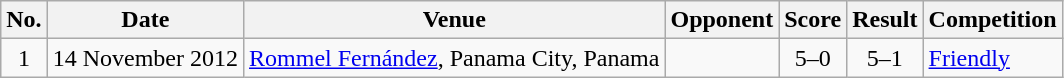<table class="wikitable sortable">
<tr>
<th scope="col">No.</th>
<th scope="col">Date</th>
<th scope="col">Venue</th>
<th scope="col">Opponent</th>
<th scope="col">Score</th>
<th scope="col">Result</th>
<th scope="col">Competition</th>
</tr>
<tr>
<td align="center">1</td>
<td>14 November 2012</td>
<td><a href='#'>Rommel Fernández</a>, Panama City, Panama</td>
<td></td>
<td align="center">5–0</td>
<td align="center">5–1</td>
<td><a href='#'>Friendly</a></td>
</tr>
</table>
